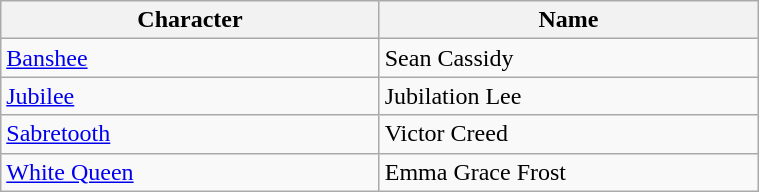<table class="wikitable sortable " style="width:40%;">
<tr>
<th style="width:20%;">Character</th>
<th style="width:20%;">Name</th>
</tr>
<tr>
<td><a href='#'>Banshee</a></td>
<td>Sean Cassidy</td>
</tr>
<tr>
<td><a href='#'>Jubilee</a></td>
<td>Jubilation Lee</td>
</tr>
<tr>
<td><a href='#'>Sabretooth</a></td>
<td>Victor Creed</td>
</tr>
<tr>
<td><a href='#'>White Queen</a></td>
<td>Emma Grace Frost</td>
</tr>
</table>
